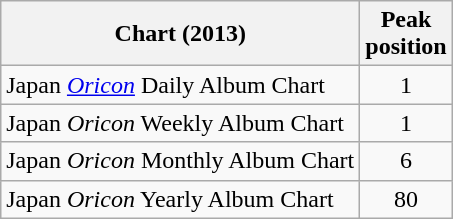<table class="wikitable sortable">
<tr>
<th>Chart (2013)</th>
<th>Peak<br>position</th>
</tr>
<tr>
<td>Japan <em><a href='#'>Oricon</a></em> Daily Album Chart</td>
<td align="center">1</td>
</tr>
<tr>
<td>Japan <em>Oricon</em> Weekly Album Chart</td>
<td align="center">1</td>
</tr>
<tr>
<td>Japan <em>Oricon</em> Monthly Album Chart</td>
<td align="center">6</td>
</tr>
<tr>
<td>Japan <em>Oricon</em> Yearly Album Chart</td>
<td align="center">80</td>
</tr>
</table>
